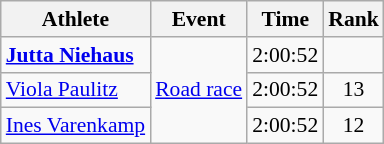<table class="wikitable" style="font-size:90%">
<tr>
<th>Athlete</th>
<th>Event</th>
<th>Time</th>
<th>Rank</th>
</tr>
<tr align=center>
<td align=left><strong><a href='#'>Jutta Niehaus</a></strong></td>
<td align=left rowspan=3><a href='#'>Road race</a></td>
<td>2:00:52</td>
<td></td>
</tr>
<tr align=center>
<td align=left><a href='#'>Viola Paulitz</a></td>
<td>2:00:52</td>
<td>13</td>
</tr>
<tr align=center>
<td align=left><a href='#'>Ines Varenkamp</a></td>
<td>2:00:52</td>
<td>12</td>
</tr>
</table>
